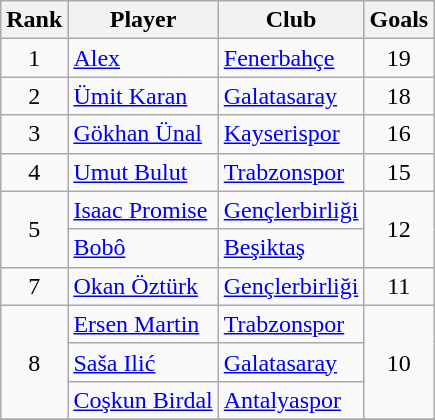<table class="wikitable" style="text-align: left;">
<tr>
<th>Rank</th>
<th>Player</th>
<th>Club</th>
<th>Goals</th>
</tr>
<tr>
<td align=center>1</td>
<td> <a href='#'>Alex</a></td>
<td><a href='#'>Fenerbahçe</a></td>
<td align=center>19</td>
</tr>
<tr>
<td align=center>2</td>
<td> <a href='#'>Ümit Karan</a></td>
<td><a href='#'>Galatasaray</a></td>
<td align=center>18</td>
</tr>
<tr>
<td align=center>3</td>
<td> <a href='#'>Gökhan Ünal</a></td>
<td><a href='#'>Kayserispor</a></td>
<td align=center>16</td>
</tr>
<tr>
<td align=center>4</td>
<td> <a href='#'>Umut Bulut</a></td>
<td><a href='#'>Trabzonspor</a></td>
<td align=center>15</td>
</tr>
<tr>
<td rowspan="2" align=center>5</td>
<td> <a href='#'>Isaac Promise</a></td>
<td><a href='#'>Gençlerbirliği</a></td>
<td rowspan="2" align=center>12</td>
</tr>
<tr>
<td> <a href='#'>Bobô</a></td>
<td><a href='#'>Beşiktaş</a></td>
</tr>
<tr>
<td align=center>7</td>
<td> <a href='#'>Okan Öztürk</a></td>
<td><a href='#'>Gençlerbirliği</a></td>
<td align=center>11</td>
</tr>
<tr>
<td rowspan="3" align=center>8</td>
<td> <a href='#'>Ersen Martin</a></td>
<td><a href='#'>Trabzonspor</a></td>
<td rowspan="3" align=center>10</td>
</tr>
<tr>
<td> <a href='#'>Saša Ilić</a></td>
<td><a href='#'>Galatasaray</a></td>
</tr>
<tr>
<td> <a href='#'>Coşkun Birdal</a></td>
<td><a href='#'>Antalyaspor</a></td>
</tr>
<tr>
</tr>
</table>
